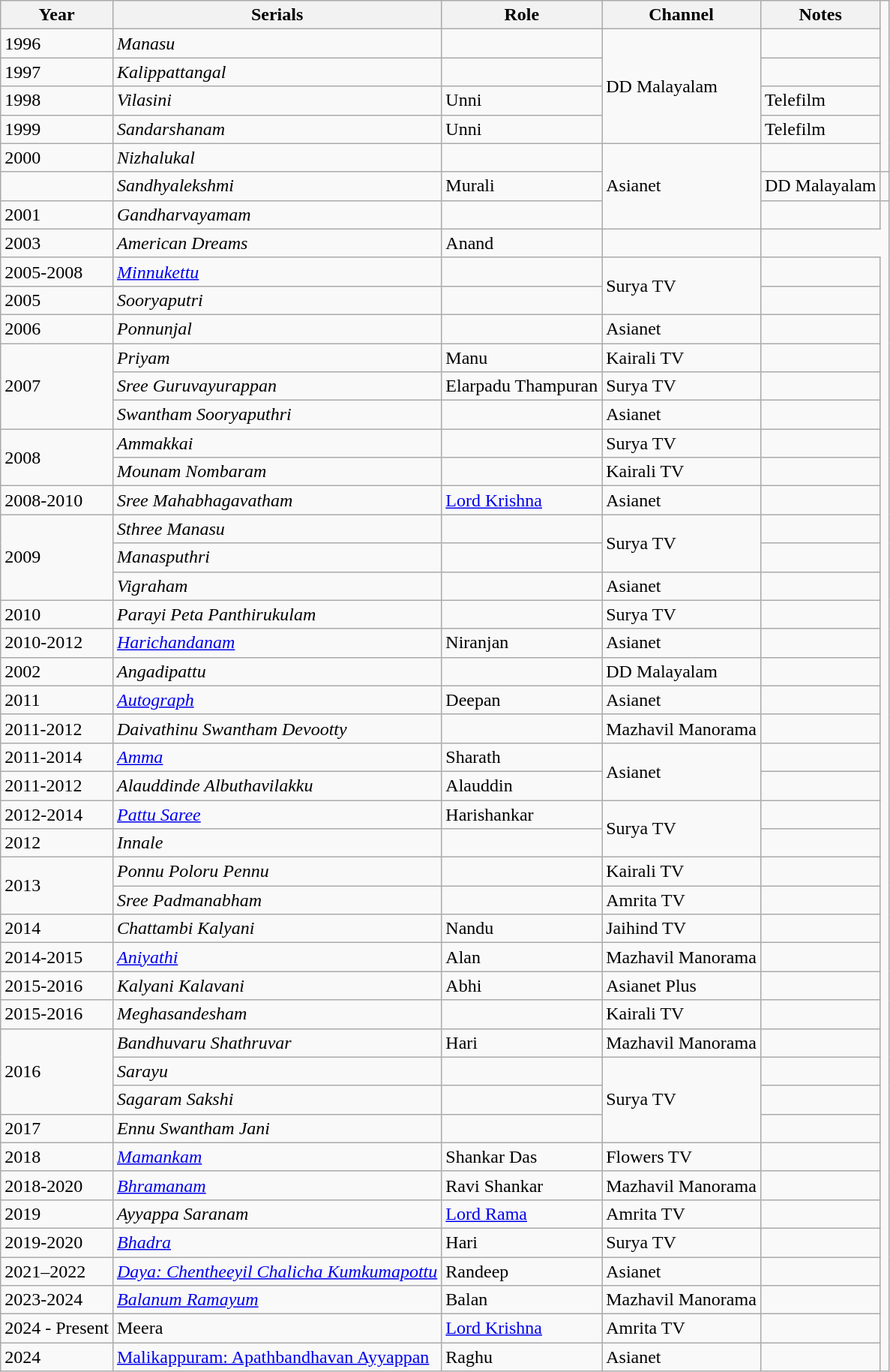<table class="wikitable">
<tr>
<th>Year</th>
<th>Serials</th>
<th>Role</th>
<th>Channel</th>
<th>Notes</th>
</tr>
<tr>
<td>1996</td>
<td><em>Manasu</em></td>
<td></td>
<td rowspan=4>DD Malayalam</td>
<td></td>
</tr>
<tr>
<td>1997</td>
<td><em>Kalippattangal</em></td>
<td></td>
<td></td>
</tr>
<tr>
<td>1998</td>
<td><em>Vilasini</em></td>
<td>Unni</td>
<td>Telefilm</td>
</tr>
<tr>
<td>1999</td>
<td><em>Sandarshanam</em></td>
<td>Unni</td>
<td>Telefilm</td>
</tr>
<tr>
<td>2000</td>
<td><em>Nizhalukal</em></td>
<td></td>
<td rowspan=3>Asianet</td>
<td></td>
</tr>
<tr>
<td></td>
<td><em>Sandhyalekshmi</em></td>
<td>Murali</td>
<td>DD Malayalam</td>
<td></td>
</tr>
<tr>
<td>2001</td>
<td><em>Gandharvayamam</em></td>
<td></td>
<td></td>
</tr>
<tr>
<td>2003</td>
<td><em>American Dreams</em></td>
<td>Anand</td>
<td></td>
</tr>
<tr>
<td>2005-2008</td>
<td><em><a href='#'>Minnukettu</a></em></td>
<td></td>
<td Rowspan=2>Surya TV</td>
<td></td>
</tr>
<tr>
<td>2005</td>
<td><em>Sooryaputri</em></td>
<td></td>
<td></td>
</tr>
<tr>
<td>2006</td>
<td><em>Ponnunjal</em></td>
<td></td>
<td>Asianet</td>
<td></td>
</tr>
<tr>
<td rowspan="3">2007</td>
<td><em>Priyam</em></td>
<td>Manu</td>
<td>Kairali TV</td>
<td></td>
</tr>
<tr>
<td><em>Sree Guruvayurappan</em></td>
<td>Elarpadu Thampuran</td>
<td>Surya TV</td>
<td></td>
</tr>
<tr>
<td><em>Swantham Sooryaputhri</em></td>
<td></td>
<td>Asianet</td>
<td></td>
</tr>
<tr>
<td rowspan="2">2008</td>
<td><em>Ammakkai</em></td>
<td></td>
<td>Surya TV</td>
<td></td>
</tr>
<tr>
<td><em>Mounam Nombaram</em></td>
<td></td>
<td>Kairali TV</td>
<td></td>
</tr>
<tr>
<td>2008-2010</td>
<td><em>Sree Mahabhagavatham</em></td>
<td><a href='#'>Lord Krishna </a></td>
<td>Asianet</td>
<td></td>
</tr>
<tr>
<td rowspan="3">2009</td>
<td><em>Sthree Manasu</em></td>
<td></td>
<td rowspan=2>Surya TV</td>
<td></td>
</tr>
<tr>
<td><em>Manasputhri</em></td>
<td></td>
<td></td>
</tr>
<tr>
<td><em>Vigraham</em></td>
<td></td>
<td>Asianet</td>
<td></td>
</tr>
<tr>
<td>2010</td>
<td><em>Parayi Peta Panthirukulam</em></td>
<td></td>
<td>Surya TV</td>
<td></td>
</tr>
<tr>
<td>2010-2012</td>
<td><em><a href='#'>Harichandanam</a></em></td>
<td>Niranjan</td>
<td>Asianet</td>
<td></td>
</tr>
<tr>
<td>2002</td>
<td><em>Angadipattu</em></td>
<td></td>
<td>DD Malayalam</td>
<td></td>
</tr>
<tr>
<td>2011</td>
<td><em><a href='#'>Autograph</a></em></td>
<td>Deepan</td>
<td>Asianet</td>
<td></td>
</tr>
<tr>
<td>2011-2012</td>
<td><em>Daivathinu Swantham Devootty</em></td>
<td></td>
<td>Mazhavil Manorama</td>
<td></td>
</tr>
<tr>
<td>2011-2014</td>
<td><em><a href='#'>Amma</a></em></td>
<td>Sharath</td>
<td Rowspan=2>Asianet</td>
<td></td>
</tr>
<tr>
<td>2011-2012</td>
<td><em>Alauddinde Albuthavilakku</em></td>
<td>Alauddin</td>
<td></td>
</tr>
<tr>
<td>2012-2014</td>
<td><em><a href='#'>Pattu Saree</a></em></td>
<td>Harishankar</td>
<td rowspan=2>Surya TV</td>
<td></td>
</tr>
<tr>
<td>2012</td>
<td><em>Innale</em></td>
<td></td>
<td></td>
</tr>
<tr>
<td rowspan="2">2013</td>
<td><em>Ponnu Poloru Pennu</em></td>
<td></td>
<td>Kairali TV</td>
<td></td>
</tr>
<tr>
<td><em>Sree Padmanabham</em></td>
<td></td>
<td>Amrita TV</td>
<td></td>
</tr>
<tr>
<td>2014</td>
<td><em>Chattambi Kalyani</em></td>
<td>Nandu</td>
<td>Jaihind TV</td>
<td></td>
</tr>
<tr>
<td>2014-2015</td>
<td><em><a href='#'>Aniyathi</a></em></td>
<td>Alan</td>
<td>Mazhavil Manorama</td>
<td></td>
</tr>
<tr>
<td>2015-2016</td>
<td><em>Kalyani Kalavani</em></td>
<td>Abhi</td>
<td>Asianet Plus</td>
<td></td>
</tr>
<tr>
<td>2015-2016</td>
<td><em>Meghasandesham</em></td>
<td></td>
<td>Kairali TV</td>
<td></td>
</tr>
<tr>
<td rowspan="3">2016</td>
<td><em>Bandhuvaru Shathruvar</em></td>
<td>Hari</td>
<td>Mazhavil Manorama</td>
<td></td>
</tr>
<tr>
<td><em>Sarayu</em></td>
<td></td>
<td rowspan=3>Surya TV</td>
<td></td>
</tr>
<tr>
<td><em>Sagaram Sakshi</em></td>
<td></td>
<td></td>
</tr>
<tr>
<td>2017</td>
<td><em>Ennu Swantham Jani</em></td>
<td></td>
<td></td>
</tr>
<tr>
<td>2018</td>
<td><em><a href='#'>Mamankam</a></em></td>
<td>Shankar Das</td>
<td>Flowers TV</td>
<td></td>
</tr>
<tr>
<td>2018-2020</td>
<td><em><a href='#'>Bhramanam</a></em></td>
<td>Ravi Shankar</td>
<td>Mazhavil Manorama</td>
<td></td>
</tr>
<tr>
<td>2019</td>
<td><em>Ayyappa Saranam</em></td>
<td><a href='#'>Lord Rama</a></td>
<td>Amrita TV</td>
<td></td>
</tr>
<tr>
<td>2019-2020</td>
<td><em><a href='#'>Bhadra</a></em></td>
<td>Hari</td>
<td>Surya TV</td>
<td></td>
</tr>
<tr>
<td>2021–2022</td>
<td><em><a href='#'>Daya: Chentheeyil Chalicha Kumkumapottu</a></em></td>
<td>Randeep</td>
<td>Asianet</td>
<td></td>
</tr>
<tr>
<td>2023-2024</td>
<td><em><a href='#'>Balanum Ramayum</a></em></td>
<td>Balan</td>
<td>Mazhavil Manorama</td>
<td></td>
</tr>
<tr>
<td>2024 - Present</td>
<td>Meera</td>
<td><a href='#'>Lord Krishna</a></td>
<td>Amrita TV</td>
<td></td>
</tr>
<tr>
<td>2024</td>
<td><a href='#'>Malikappuram: Apathbandhavan Ayyappan</a></td>
<td>Raghu</td>
<td>Asianet</td>
<td></td>
</tr>
</table>
